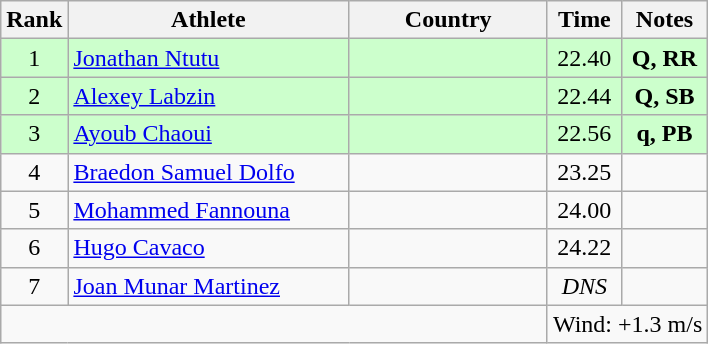<table class="wikitable sortable" style="text-align:center">
<tr>
<th>Rank</th>
<th style="width:180px">Athlete</th>
<th style="width:125px">Country</th>
<th>Time</th>
<th>Notes</th>
</tr>
<tr style="background:#cfc;">
<td>1</td>
<td style="text-align:left;"><a href='#'>Jonathan Ntutu</a></td>
<td style="text-align:left;"></td>
<td>22.40</td>
<td><strong>Q, RR</strong></td>
</tr>
<tr style="background:#cfc;">
<td>2</td>
<td style="text-align:left;"><a href='#'>Alexey Labzin</a></td>
<td style="text-align:left;"></td>
<td>22.44</td>
<td><strong>Q, SB</strong></td>
</tr>
<tr style="background:#cfc;">
<td>3</td>
<td style="text-align:left;"><a href='#'>Ayoub Chaoui</a></td>
<td style="text-align:left;"></td>
<td>22.56</td>
<td><strong>q, PB</strong></td>
</tr>
<tr>
<td>4</td>
<td style="text-align:left;"><a href='#'>Braedon Samuel Dolfo</a></td>
<td style="text-align:left;"></td>
<td>23.25</td>
<td></td>
</tr>
<tr>
<td>5</td>
<td style="text-align:left;"><a href='#'>Mohammed Fannouna</a></td>
<td style="text-align:left;"></td>
<td>24.00</td>
<td></td>
</tr>
<tr>
<td>6</td>
<td style="text-align:left;"><a href='#'>Hugo Cavaco</a></td>
<td style="text-align:left;"></td>
<td>24.22</td>
<td></td>
</tr>
<tr>
<td>7</td>
<td style="text-align:left;"><a href='#'>Joan Munar Martinez</a></td>
<td style="text-align:left;"></td>
<td><em>DNS</em></td>
<td></td>
</tr>
<tr class="sortbottom">
<td colspan="3"></td>
<td colspan="2">Wind: +1.3 m/s</td>
</tr>
</table>
